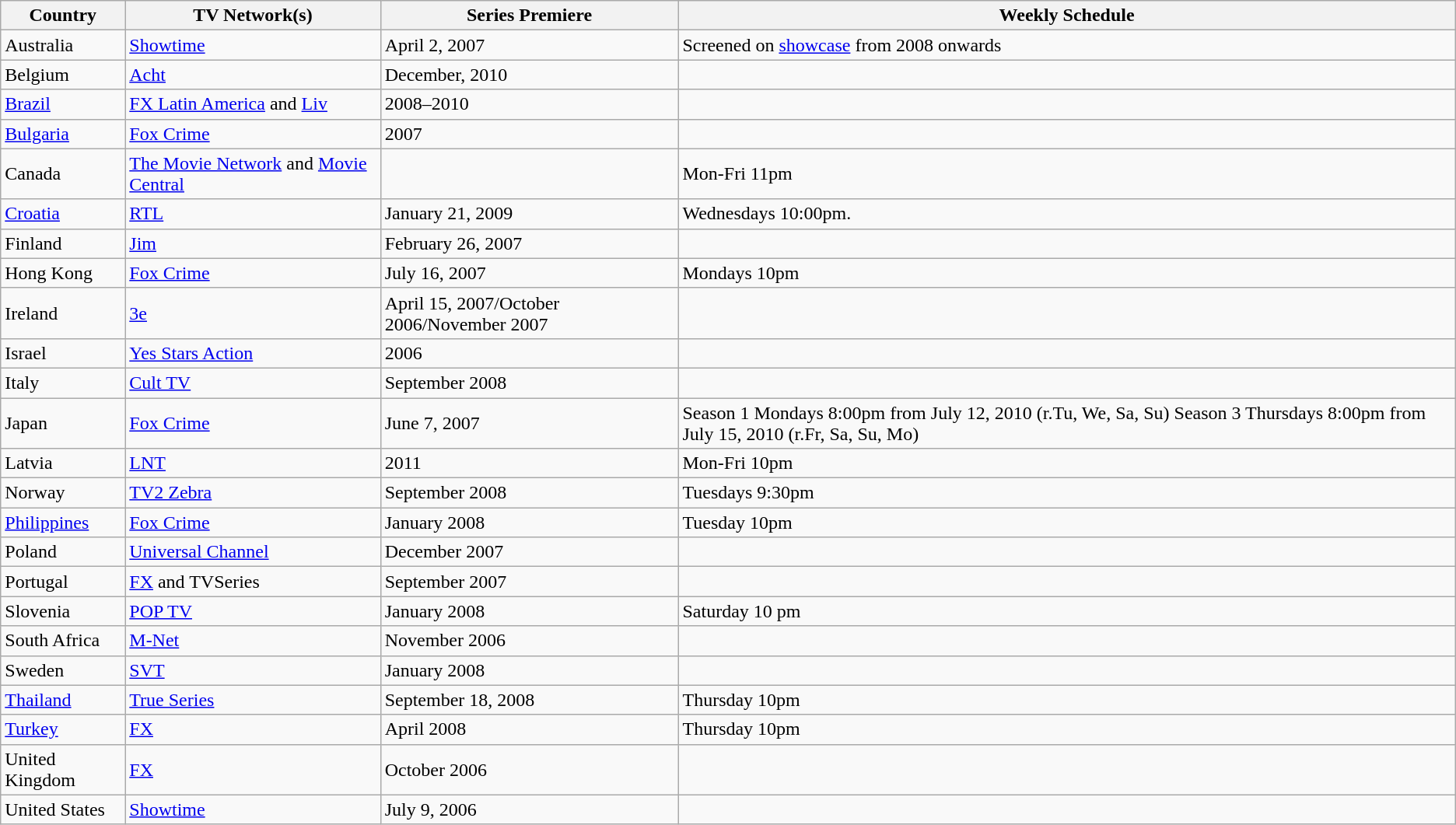<table class="wikitable">
<tr>
<th>Country</th>
<th>TV Network(s)</th>
<th>Series Premiere</th>
<th>Weekly Schedule</th>
</tr>
<tr>
<td> Australia</td>
<td><a href='#'>Showtime</a></td>
<td>April 2, 2007</td>
<td>Screened on <a href='#'>showcase</a> from 2008 onwards</td>
</tr>
<tr>
<td> Belgium</td>
<td><a href='#'>Acht</a></td>
<td>December, 2010</td>
<td></td>
</tr>
<tr>
<td> <a href='#'>Brazil</a></td>
<td><a href='#'>FX Latin America</a> and <a href='#'>Liv</a></td>
<td>2008–2010</td>
<td></td>
</tr>
<tr>
<td> <a href='#'>Bulgaria</a></td>
<td><a href='#'>Fox Crime</a></td>
<td>2007</td>
<td></td>
</tr>
<tr>
<td> Canada</td>
<td><a href='#'>The Movie Network</a> and <a href='#'>Movie Central</a></td>
<td></td>
<td>Mon-Fri 11pm</td>
</tr>
<tr>
<td> <a href='#'>Croatia</a></td>
<td><a href='#'>RTL</a></td>
<td>January 21, 2009</td>
<td>Wednesdays 10:00pm.</td>
</tr>
<tr>
<td> Finland</td>
<td><a href='#'>Jim</a></td>
<td>February 26, 2007</td>
<td></td>
</tr>
<tr>
<td> Hong Kong</td>
<td><a href='#'>Fox Crime</a></td>
<td>July 16, 2007</td>
<td>Mondays 10pm</td>
</tr>
<tr>
<td> Ireland</td>
<td><a href='#'>3e</a></td>
<td>April 15, 2007/October 2006/November 2007</td>
<td></td>
</tr>
<tr>
<td> Israel</td>
<td><a href='#'>Yes Stars Action</a></td>
<td>2006</td>
<td></td>
</tr>
<tr>
<td> Italy</td>
<td><a href='#'>Cult TV</a></td>
<td>September 2008</td>
<td></td>
</tr>
<tr>
<td> Japan</td>
<td><a href='#'>Fox Crime</a></td>
<td>June 7, 2007</td>
<td>Season 1  Mondays 8:00pm from July 12, 2010 (r.Tu, We, Sa, Su) Season 3  Thursdays 8:00pm from July 15, 2010 (r.Fr, Sa, Su, Mo)</td>
</tr>
<tr>
<td> Latvia</td>
<td><a href='#'>LNT</a></td>
<td>2011</td>
<td>Mon-Fri 10pm</td>
</tr>
<tr>
<td> Norway</td>
<td><a href='#'>TV2 Zebra</a></td>
<td>September 2008</td>
<td>Tuesdays 9:30pm</td>
</tr>
<tr>
<td> <a href='#'>Philippines</a></td>
<td><a href='#'>Fox Crime</a></td>
<td>January 2008</td>
<td>Tuesday 10pm</td>
</tr>
<tr>
<td> Poland</td>
<td><a href='#'>Universal Channel</a></td>
<td>December 2007</td>
<td></td>
</tr>
<tr>
<td> Portugal</td>
<td><a href='#'>FX</a> and TVSeries</td>
<td>September 2007</td>
<td></td>
</tr>
<tr>
<td> Slovenia</td>
<td><a href='#'>POP TV</a></td>
<td>January 2008</td>
<td>Saturday 10 pm</td>
</tr>
<tr>
<td> South Africa</td>
<td><a href='#'>M-Net</a></td>
<td>November 2006</td>
<td></td>
</tr>
<tr>
<td> Sweden</td>
<td><a href='#'>SVT</a></td>
<td>January 2008</td>
<td></td>
</tr>
<tr>
<td> <a href='#'>Thailand</a></td>
<td><a href='#'>True Series</a></td>
<td>September 18, 2008</td>
<td>Thursday 10pm</td>
</tr>
<tr>
<td> <a href='#'>Turkey</a></td>
<td><a href='#'>FX</a></td>
<td>April 2008</td>
<td>Thursday 10pm</td>
</tr>
<tr>
<td> United Kingdom</td>
<td><a href='#'>FX</a></td>
<td>October 2006</td>
<td></td>
</tr>
<tr>
<td> United States</td>
<td><a href='#'>Showtime</a></td>
<td>July 9, 2006</td>
<td></td>
</tr>
</table>
